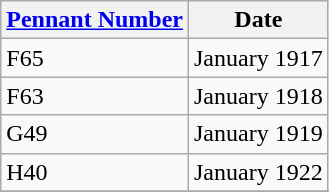<table class="wikitable" style="text-align:left">
<tr>
<th><a href='#'>Pennant Number</a></th>
<th>Date</th>
</tr>
<tr>
<td>F65</td>
<td>January 1917</td>
</tr>
<tr>
<td>F63</td>
<td>January 1918</td>
</tr>
<tr>
<td>G49</td>
<td>January 1919</td>
</tr>
<tr>
<td>H40</td>
<td>January 1922</td>
</tr>
<tr>
</tr>
</table>
